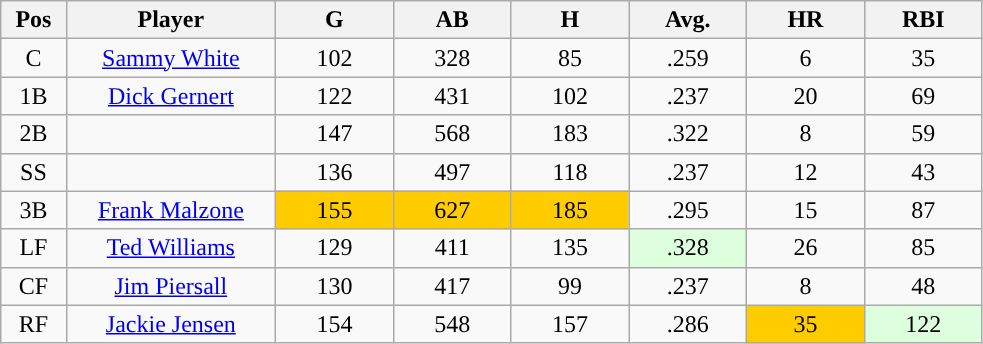<table class="wikitable sortable">
<tr>
<th bgcolor="#DDDDFF" width="5%">Pos</th>
<th bgcolor="#DDDDFF" width="16%">Player</th>
<th bgcolor="#DDDDFF" width="9%">G</th>
<th bgcolor="#DDDDFF" width="9%">AB</th>
<th bgcolor="#DDDDFF" width="9%">H</th>
<th bgcolor="#DDDDFF" width="9%">Avg.</th>
<th bgcolor="#DDDDFF" width="9%">HR</th>
<th bgcolor="#DDDDFF" width="9%">RBI</th>
</tr>
<tr align="center">
<td>C</td>
<td><a href='#'>Sammy White</a></td>
<td>102</td>
<td>328</td>
<td>85</td>
<td>.259</td>
<td>6</td>
<td>35</td>
</tr>
<tr align="center">
<td>1B</td>
<td><a href='#'>Dick Gernert</a></td>
<td>122</td>
<td>431</td>
<td>102</td>
<td>.237</td>
<td>20</td>
<td>69</td>
</tr>
<tr align="center">
<td>2B</td>
<td></td>
<td>147</td>
<td>568</td>
<td>183</td>
<td>.322</td>
<td>8</td>
<td>59</td>
</tr>
<tr align="center">
<td>SS</td>
<td></td>
<td>136</td>
<td>497</td>
<td>118</td>
<td>.237</td>
<td>12</td>
<td>43</td>
</tr>
<tr align="center">
<td>3B</td>
<td><a href='#'>Frank Malzone</a></td>
<td style="background:#fc0;">155</td>
<td style="background:#fc0;">627</td>
<td style="background:#fc0;">185</td>
<td>.295</td>
<td>15</td>
<td>87</td>
</tr>
<tr align="center">
<td>LF</td>
<td><a href='#'>Ted Williams</a></td>
<td>129</td>
<td>411</td>
<td>135</td>
<td style="background:#DDFFDD;">.328</td>
<td>26</td>
<td>85</td>
</tr>
<tr align="center">
<td>CF</td>
<td><a href='#'>Jim Piersall</a></td>
<td>130</td>
<td>417</td>
<td>99</td>
<td>.237</td>
<td>8</td>
<td>48</td>
</tr>
<tr align="center">
<td>RF</td>
<td><a href='#'>Jackie Jensen</a></td>
<td>154</td>
<td>548</td>
<td>157</td>
<td>.286</td>
<td style="background:#fc0;">35</td>
<td style="background:#DDFFDD;">122</td>
</tr>
</table>
